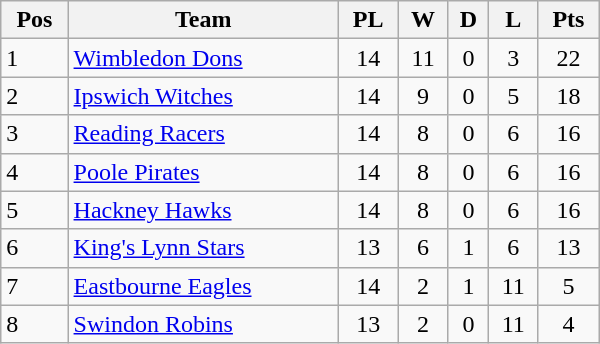<table class=wikitable width="400">
<tr>
<th>Pos</th>
<th>Team</th>
<th>PL</th>
<th>W</th>
<th>D</th>
<th>L</th>
<th>Pts</th>
</tr>
<tr>
<td>1</td>
<td><a href='#'>Wimbledon Dons</a></td>
<td align="center">14</td>
<td align="center">11</td>
<td align="center">0</td>
<td align="center">3</td>
<td align="center">22</td>
</tr>
<tr>
<td>2</td>
<td><a href='#'>Ipswich Witches</a></td>
<td align="center">14</td>
<td align="center">9</td>
<td align="center">0</td>
<td align="center">5</td>
<td align="center">18</td>
</tr>
<tr>
<td>3</td>
<td><a href='#'>Reading Racers</a></td>
<td align="center">14</td>
<td align="center">8</td>
<td align="center">0</td>
<td align="center">6</td>
<td align="center">16</td>
</tr>
<tr>
<td>4</td>
<td><a href='#'>Poole Pirates</a></td>
<td align="center">14</td>
<td align="center">8</td>
<td align="center">0</td>
<td align="center">6</td>
<td align="center">16</td>
</tr>
<tr>
<td>5</td>
<td><a href='#'>Hackney Hawks</a></td>
<td align="center">14</td>
<td align="center">8</td>
<td align="center">0</td>
<td align="center">6</td>
<td align="center">16</td>
</tr>
<tr>
<td>6</td>
<td><a href='#'>King's Lynn Stars</a></td>
<td align="center">13</td>
<td align="center">6</td>
<td align="center">1</td>
<td align="center">6</td>
<td align="center">13</td>
</tr>
<tr>
<td>7</td>
<td><a href='#'>Eastbourne Eagles</a></td>
<td align="center">14</td>
<td align="center">2</td>
<td align="center">1</td>
<td align="center">11</td>
<td align="center">5</td>
</tr>
<tr>
<td>8</td>
<td><a href='#'>Swindon Robins</a></td>
<td align="center">13</td>
<td align="center">2</td>
<td align="center">0</td>
<td align="center">11</td>
<td align="center">4</td>
</tr>
</table>
